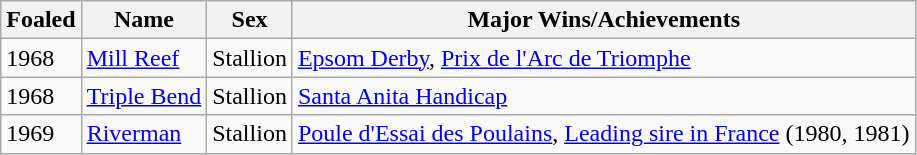<table class="wikitable">
<tr>
<th>Foaled</th>
<th>Name</th>
<th>Sex</th>
<th>Major Wins/Achievements</th>
</tr>
<tr>
<td>1968</td>
<td><a href='#'>Mill Reef</a></td>
<td>Stallion</td>
<td><a href='#'>Epsom Derby</a>, <a href='#'>Prix de l'Arc de Triomphe</a></td>
</tr>
<tr>
<td>1968</td>
<td><a href='#'>Triple Bend</a></td>
<td>Stallion</td>
<td><a href='#'>Santa Anita Handicap</a></td>
</tr>
<tr>
<td>1969</td>
<td><a href='#'>Riverman</a></td>
<td>Stallion</td>
<td><a href='#'>Poule d'Essai des Poulains</a>, <a href='#'>Leading sire in France</a> (1980, 1981)</td>
</tr>
</table>
